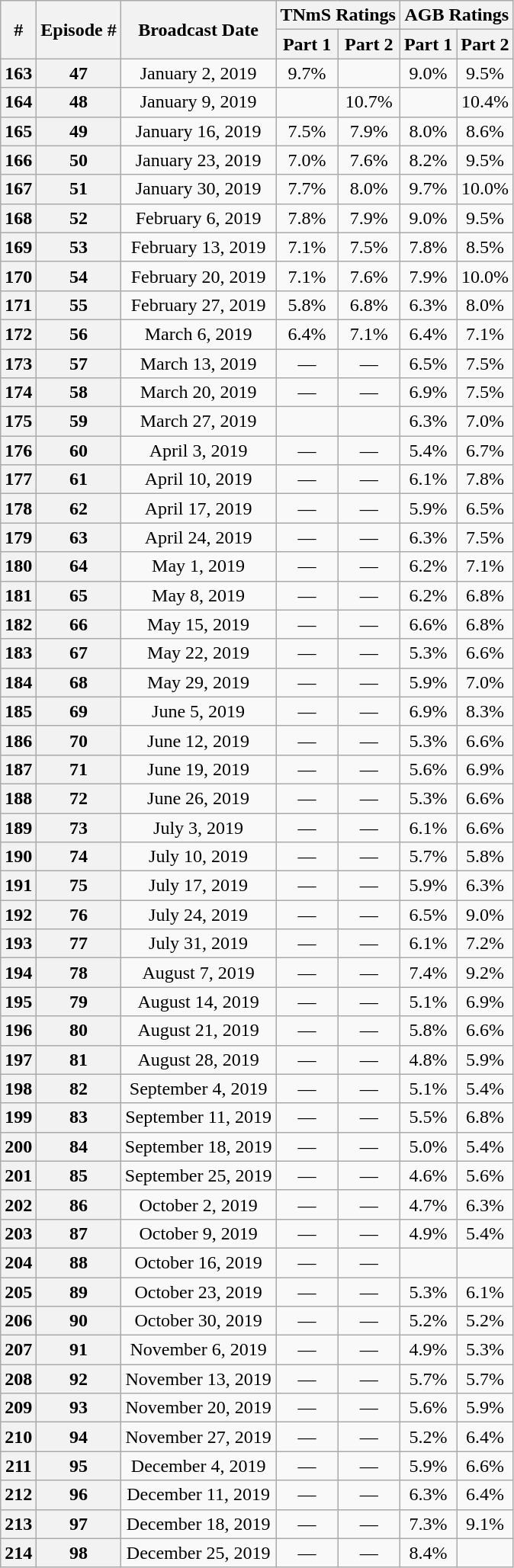<table class="wikitable sortable" style="text-align:center;">
<tr>
<th rowspan=2>#</th>
<th rowspan=2>Episode #</th>
<th rowspan=2>Broadcast Date</th>
<th colspan=2>TNmS Ratings</th>
<th colspan=2>AGB Ratings</th>
</tr>
<tr>
<th>Part 1</th>
<th>Part 2</th>
<th>Part 1</th>
<th>Part 2</th>
</tr>
<tr>
<th>163</th>
<th>47</th>
<td>January 2, 2019</td>
<td>9.7%</td>
<td></td>
<td>9.0%</td>
<td>9.5%</td>
</tr>
<tr>
<th>164</th>
<th>48</th>
<td>January 9, 2019</td>
<td></td>
<td>10.7%</td>
<td></td>
<td>10.4%</td>
</tr>
<tr>
<th>165</th>
<th>49</th>
<td>January 16, 2019</td>
<td>7.5%</td>
<td>7.9%</td>
<td>8.0%</td>
<td>8.6%</td>
</tr>
<tr>
<th>166</th>
<th>50</th>
<td>January 23, 2019</td>
<td>7.0%</td>
<td>7.6%</td>
<td>8.2%</td>
<td>9.5%</td>
</tr>
<tr>
<th>167</th>
<th>51</th>
<td>January 30, 2019</td>
<td>7.7%</td>
<td>8.0%</td>
<td>9.7%</td>
<td>10.0%</td>
</tr>
<tr>
<th>168</th>
<th>52</th>
<td>February 6, 2019</td>
<td>7.8%</td>
<td>7.9%</td>
<td>9.0%</td>
<td>9.5%</td>
</tr>
<tr>
<th>169</th>
<th>53</th>
<td>February 13, 2019</td>
<td>7.1%</td>
<td>7.5%</td>
<td>7.8%</td>
<td>8.5%</td>
</tr>
<tr>
<th>170</th>
<th>54</th>
<td>February 20, 2019</td>
<td>7.1%</td>
<td>7.6%</td>
<td>7.9%</td>
<td>10.0%</td>
</tr>
<tr>
<th>171</th>
<th>55</th>
<td>February 27, 2019</td>
<td>5.8%</td>
<td>6.8%</td>
<td>6.3%</td>
<td>8.0%</td>
</tr>
<tr>
<th>172</th>
<th>56</th>
<td>March 6, 2019</td>
<td>6.4%</td>
<td>7.1%</td>
<td>6.4%</td>
<td>7.1%</td>
</tr>
<tr>
<th>173</th>
<th>57</th>
<td>March 13, 2019</td>
<td>—</td>
<td>—</td>
<td>6.5%</td>
<td>7.5%</td>
</tr>
<tr>
<th>174</th>
<th>58</th>
<td>March 20, 2019</td>
<td>—</td>
<td>—</td>
<td>6.9%</td>
<td>7.5%</td>
</tr>
<tr>
<th>175</th>
<th>59</th>
<td>March 27, 2019</td>
<td></td>
<td></td>
<td>6.3%</td>
<td>7.0%</td>
</tr>
<tr>
<th>176</th>
<th>60</th>
<td>April 3, 2019</td>
<td>—</td>
<td>—</td>
<td>5.4%</td>
<td>6.7%</td>
</tr>
<tr>
<th>177</th>
<th>61</th>
<td>April 10, 2019</td>
<td>—</td>
<td>—</td>
<td>6.1%</td>
<td>7.8%</td>
</tr>
<tr>
<th>178</th>
<th>62</th>
<td>April 17, 2019</td>
<td>—</td>
<td>—</td>
<td>5.9%</td>
<td>6.5%</td>
</tr>
<tr>
<th>179</th>
<th>63</th>
<td>April 24, 2019</td>
<td>—</td>
<td>—</td>
<td>6.3%</td>
<td>7.5%</td>
</tr>
<tr>
<th>180</th>
<th>64</th>
<td>May 1, 2019</td>
<td>—</td>
<td>—</td>
<td>6.2%</td>
<td>7.1%</td>
</tr>
<tr>
<th>181</th>
<th>65</th>
<td>May 8, 2019</td>
<td>—</td>
<td>—</td>
<td>6.2%</td>
<td>6.8%</td>
</tr>
<tr>
<th>182</th>
<th>66</th>
<td>May 15, 2019</td>
<td>—</td>
<td>—</td>
<td>6.6%</td>
<td>6.8%</td>
</tr>
<tr>
<th>183</th>
<th>67</th>
<td>May 22, 2019</td>
<td>—</td>
<td>—</td>
<td>5.3%</td>
<td>6.6%</td>
</tr>
<tr>
<th>184</th>
<th>68</th>
<td>May 29, 2019</td>
<td>—</td>
<td>—</td>
<td>5.9%</td>
<td>7.0%</td>
</tr>
<tr>
<th>185</th>
<th>69</th>
<td>June 5, 2019</td>
<td>—</td>
<td>—</td>
<td>6.9%</td>
<td>8.3%</td>
</tr>
<tr>
<th>186</th>
<th>70</th>
<td>June 12, 2019</td>
<td>—</td>
<td>—</td>
<td>5.3%</td>
<td>6.6%</td>
</tr>
<tr>
<th>187</th>
<th>71</th>
<td>June 19, 2019</td>
<td>—</td>
<td>—</td>
<td>5.6%</td>
<td>6.9%</td>
</tr>
<tr>
<th>188</th>
<th>72</th>
<td>June 26, 2019</td>
<td>—</td>
<td>—</td>
<td>5.3%</td>
<td>6.6%</td>
</tr>
<tr>
<th>189</th>
<th>73</th>
<td>July 3, 2019</td>
<td>—</td>
<td>—</td>
<td>6.1%</td>
<td>6.6%</td>
</tr>
<tr>
<th>190</th>
<th>74</th>
<td>July 10, 2019</td>
<td>—</td>
<td>—</td>
<td>5.7%</td>
<td>5.8%</td>
</tr>
<tr>
<th>191</th>
<th>75</th>
<td>July 17, 2019</td>
<td>—</td>
<td>—</td>
<td>5.9%</td>
<td>6.3%</td>
</tr>
<tr>
<th>192</th>
<th>76</th>
<td>July 24, 2019</td>
<td>—</td>
<td>—</td>
<td>6.5%</td>
<td>9.0%</td>
</tr>
<tr>
<th>193</th>
<th>77</th>
<td>July 31, 2019</td>
<td>—</td>
<td>—</td>
<td>6.1%</td>
<td>7.2%</td>
</tr>
<tr>
<th>194</th>
<th>78</th>
<td>August 7, 2019</td>
<td>—</td>
<td>—</td>
<td>7.4%</td>
<td>9.2%</td>
</tr>
<tr>
<th>195</th>
<th>79</th>
<td>August 14, 2019</td>
<td>—</td>
<td>—</td>
<td>5.1%</td>
<td>6.9%</td>
</tr>
<tr>
<th>196</th>
<th>80</th>
<td>August 21, 2019</td>
<td>—</td>
<td>—</td>
<td>5.8%</td>
<td>6.6%</td>
</tr>
<tr>
<th>197</th>
<th>81</th>
<td>August 28, 2019</td>
<td>—</td>
<td>—</td>
<td>4.8%</td>
<td>5.9%</td>
</tr>
<tr>
<th>198</th>
<th>82</th>
<td>September 4, 2019</td>
<td>—</td>
<td>—</td>
<td>5.1%</td>
<td>5.4%</td>
</tr>
<tr>
<th>199</th>
<th>83</th>
<td>September 11, 2019</td>
<td>—</td>
<td>—</td>
<td>5.5%</td>
<td>6.8%</td>
</tr>
<tr>
<th>200</th>
<th>84</th>
<td>September 18, 2019</td>
<td>—</td>
<td>—</td>
<td>5.0%</td>
<td>5.4%</td>
</tr>
<tr>
<th>201</th>
<th>85</th>
<td>September 25, 2019</td>
<td>—</td>
<td>—</td>
<td>4.6%</td>
<td>5.6%</td>
</tr>
<tr>
<th>202</th>
<th>86</th>
<td>October 2, 2019</td>
<td>—</td>
<td>—</td>
<td>4.7%</td>
<td>6.3%</td>
</tr>
<tr>
<th>203</th>
<th>87</th>
<td>October 9, 2019</td>
<td>—</td>
<td>—</td>
<td>4.9%</td>
<td>5.4%</td>
</tr>
<tr>
<th>204</th>
<th>88</th>
<td>October 16, 2019</td>
<td>—</td>
<td>—</td>
<td></td>
<td></td>
</tr>
<tr>
<th>205</th>
<th>89</th>
<td>October 23, 2019</td>
<td>—</td>
<td>—</td>
<td>5.3%</td>
<td>6.1%</td>
</tr>
<tr>
<th>206</th>
<th>90</th>
<td>October 30, 2019</td>
<td>—</td>
<td>—</td>
<td>5.2%</td>
<td>5.2%</td>
</tr>
<tr>
<th>207</th>
<th>91</th>
<td>November 6, 2019</td>
<td>—</td>
<td>—</td>
<td>4.9%</td>
<td>5.3%</td>
</tr>
<tr>
<th>208</th>
<th>92</th>
<td>November 13, 2019</td>
<td>—</td>
<td>—</td>
<td>5.7%</td>
<td>5.7%</td>
</tr>
<tr>
<th>209</th>
<th>93</th>
<td>November 20, 2019</td>
<td>—</td>
<td>—</td>
<td>5.6%</td>
<td>5.9%</td>
</tr>
<tr>
<th>210</th>
<th>94</th>
<td>November 27, 2019</td>
<td>—</td>
<td>—</td>
<td>5.2%</td>
<td>6.4%</td>
</tr>
<tr>
<th>211</th>
<th>95</th>
<td>December 4, 2019</td>
<td>—</td>
<td>—</td>
<td>5.9%</td>
<td>6.6%</td>
</tr>
<tr>
<th>212</th>
<th>96</th>
<td>December 11, 2019</td>
<td>—</td>
<td>—</td>
<td>6.3%</td>
<td>6.4%</td>
</tr>
<tr>
<th>213</th>
<th>97</th>
<td>December 18, 2019</td>
<td>—</td>
<td>—</td>
<td>7.3%</td>
<td>9.1%</td>
</tr>
<tr>
<th>214</th>
<th>98</th>
<td>December 25, 2019</td>
<td>—</td>
<td>—</td>
<td>8.4%</td>
<td></td>
</tr>
</table>
